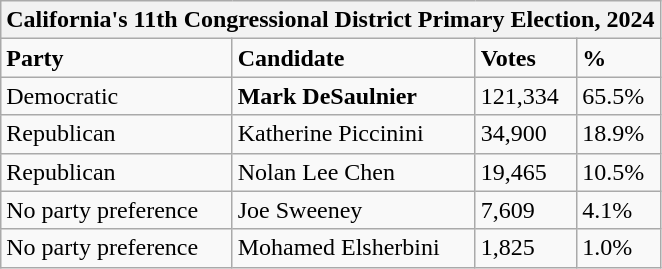<table class="wikitable">
<tr>
<th colspan="4">California's 11th Congressional District Primary Election, 2024</th>
</tr>
<tr>
<td><strong>Party</strong></td>
<td><strong>Candidate</strong></td>
<td><strong>Votes</strong></td>
<td><strong>%</strong></td>
</tr>
<tr>
<td>Democratic</td>
<td><strong>Mark DeSaulnier</strong></td>
<td>121,334</td>
<td>65.5%</td>
</tr>
<tr>
<td>Republican</td>
<td>Katherine Piccinini</td>
<td>34,900</td>
<td>18.9%</td>
</tr>
<tr>
<td>Republican</td>
<td>Nolan Lee Chen</td>
<td>19,465</td>
<td>10.5%</td>
</tr>
<tr>
<td>No party preference</td>
<td>Joe Sweeney</td>
<td>7,609</td>
<td>4.1%</td>
</tr>
<tr>
<td>No party preference</td>
<td>Mohamed Elsherbini</td>
<td>1,825</td>
<td>1.0%</td>
</tr>
</table>
